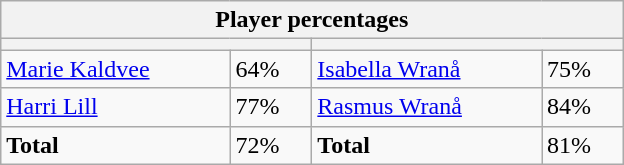<table class="wikitable">
<tr>
<th colspan=4 width=400>Player percentages</th>
</tr>
<tr>
<th colspan=2 width=200 style="white-space:nowrap;"></th>
<th colspan=2 width=200 style="white-space:nowrap;"></th>
</tr>
<tr>
<td><a href='#'>Marie Kaldvee</a></td>
<td>64%</td>
<td><a href='#'>Isabella Wranå</a></td>
<td>75%</td>
</tr>
<tr>
<td><a href='#'>Harri Lill</a></td>
<td>77%</td>
<td><a href='#'>Rasmus Wranå</a></td>
<td>84%</td>
</tr>
<tr>
<td><strong>Total</strong></td>
<td>72%</td>
<td><strong>Total</strong></td>
<td>81%</td>
</tr>
</table>
